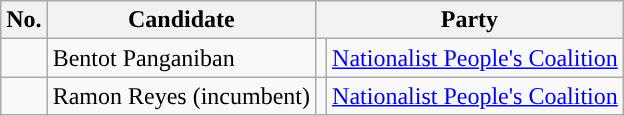<table class="wikitable sortable" style="text-align:left;">
<tr>
<th>No.</th>
<th>Candidate</th>
<th colspan="2">Party</th>
</tr>
<tr>
<td></td>
<td>Bentot Panganiban</td>
<td></td>
<td><a href='#'>Nationalist People's Coalition</a></td>
</tr>
<tr>
<td></td>
<td>Ramon Reyes (incumbent)</td>
<td></td>
<td><a href='#'>Nationalist People's Coalition</a></td>
</tr>
</table>
